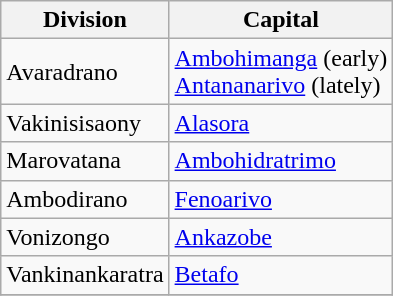<table class="wikitable sortable">
<tr>
<th>Division</th>
<th>Capital</th>
</tr>
<tr>
<td>Avaradrano</td>
<td><a href='#'>Ambohimanga</a> (early) <br><a href='#'>Antananarivo</a> (lately)</td>
</tr>
<tr>
<td>Vakinisisaony</td>
<td><a href='#'>Alasora</a></td>
</tr>
<tr>
<td>Marovatana</td>
<td><a href='#'>Ambohidratrimo</a></td>
</tr>
<tr>
<td>Ambodirano</td>
<td><a href='#'>Fenoarivo</a></td>
</tr>
<tr>
<td>Vonizongo</td>
<td><a href='#'>Ankazobe</a></td>
</tr>
<tr>
<td>Vankinankaratra</td>
<td><a href='#'>Betafo</a></td>
</tr>
<tr>
</tr>
</table>
